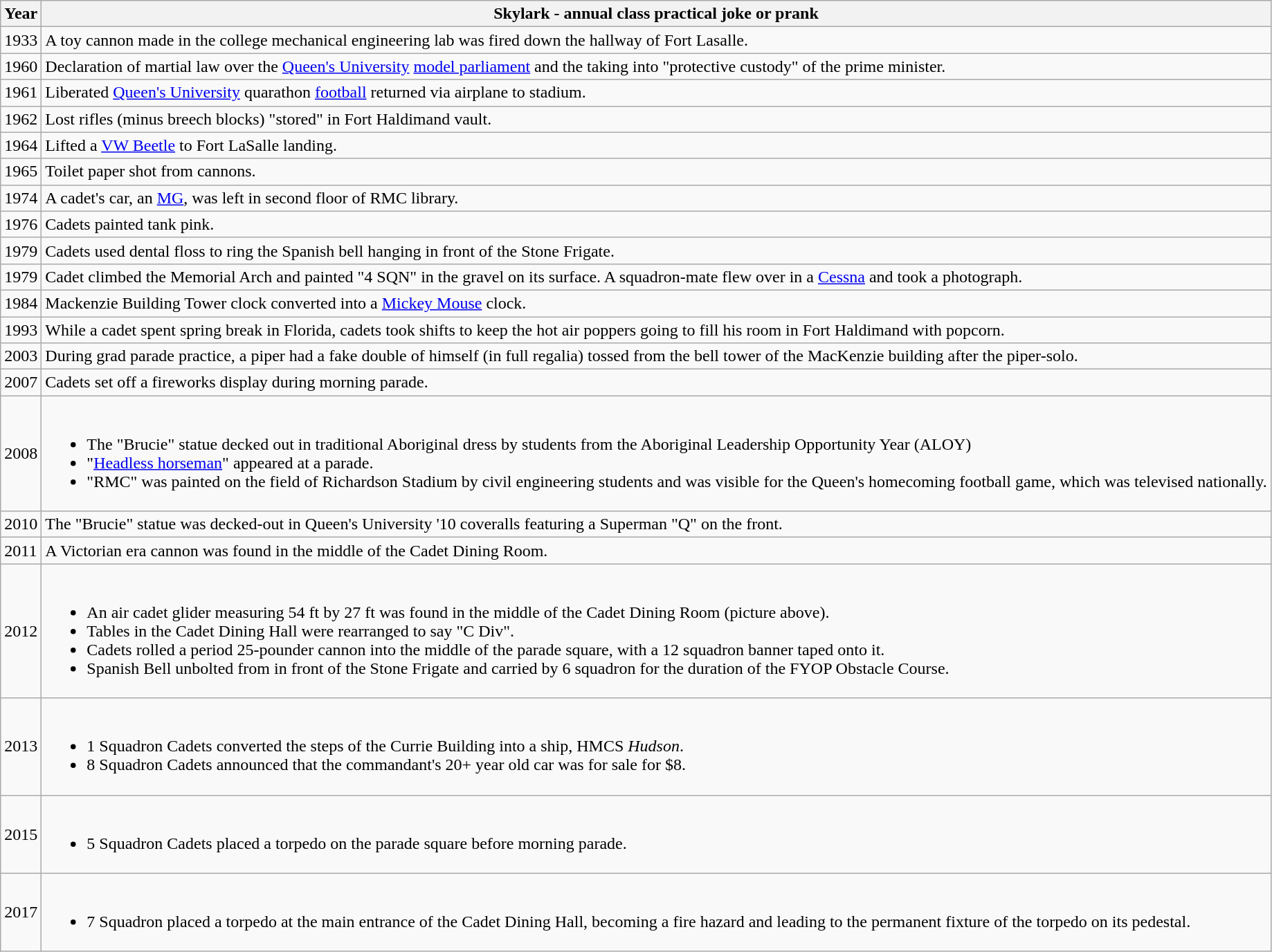<table class="wikitable sortable sticky-header"">
<tr>
<th>Year</th>
<th>Skylark - annual class practical joke or prank</th>
</tr>
<tr>
<td>1933</td>
<td>A toy cannon made in the college mechanical engineering lab was fired down the hallway of Fort Lasalle.</td>
</tr>
<tr>
<td>1960</td>
<td>Declaration of martial law over the <a href='#'>Queen's University</a> <a href='#'>model parliament</a> and the taking into "protective custody" of the prime minister.</td>
</tr>
<tr>
<td>1961</td>
<td>Liberated <a href='#'>Queen's University</a> quarathon <a href='#'>football</a> returned via airplane to stadium.</td>
</tr>
<tr>
<td>1962</td>
<td>Lost rifles (minus breech blocks) "stored" in Fort Haldimand vault.</td>
</tr>
<tr>
<td>1964</td>
<td>Lifted a <a href='#'>VW Beetle</a> to Fort LaSalle landing.</td>
</tr>
<tr>
<td>1965</td>
<td>Toilet paper shot from cannons.</td>
</tr>
<tr>
<td>1974</td>
<td>A cadet's car, an <a href='#'>MG</a>, was left in second floor of RMC library.</td>
</tr>
<tr>
<td>1976</td>
<td>Cadets painted tank pink.</td>
</tr>
<tr>
<td>1979</td>
<td>Cadets used dental floss to ring the Spanish bell hanging in front of the Stone Frigate.</td>
</tr>
<tr>
<td>1979</td>
<td>Cadet climbed the Memorial Arch and painted "4 SQN" in the gravel on its surface. A squadron-mate flew over in a <a href='#'>Cessna</a> and took a photograph.</td>
</tr>
<tr>
<td>1984</td>
<td>Mackenzie Building Tower clock converted into a <a href='#'>Mickey Mouse</a> clock.</td>
</tr>
<tr>
<td>1993</td>
<td>While a cadet spent spring break in Florida, cadets took shifts to keep the hot air poppers going to fill his room in Fort Haldimand with popcorn.</td>
</tr>
<tr>
<td>2003</td>
<td>During grad parade practice, a piper had a fake double of himself (in full regalia) tossed from the bell tower of the MacKenzie building after the piper-solo.</td>
</tr>
<tr>
<td>2007</td>
<td>Cadets set off a fireworks display during morning parade.</td>
</tr>
<tr>
<td>2008</td>
<td><br><ul><li>The "Brucie" statue decked out in traditional Aboriginal dress by students from the Aboriginal Leadership Opportunity Year (ALOY)</li><li>"<a href='#'>Headless horseman</a>" appeared at a parade.</li><li>"RMC" was painted on the field of Richardson Stadium by civil engineering students and was visible for the Queen's homecoming football game, which was televised nationally.</li></ul></td>
</tr>
<tr>
<td>2010</td>
<td>The "Brucie" statue was decked-out in Queen's University '10 coveralls featuring a Superman "Q" on the front.</td>
</tr>
<tr>
<td>2011</td>
<td>A Victorian era cannon was found in the middle of the Cadet Dining Room.</td>
</tr>
<tr>
<td>2012</td>
<td><br><ul><li>An air cadet glider measuring 54 ft by 27 ft was found in the middle of the Cadet Dining Room (picture above).</li><li>Tables in the Cadet Dining Hall were rearranged to say "C Div".</li><li>Cadets rolled a period 25-pounder cannon into the middle of the parade square, with a 12 squadron banner taped onto it.</li><li>Spanish Bell unbolted from in front of the Stone Frigate and carried by 6 squadron for the duration of the FYOP Obstacle Course.</li></ul></td>
</tr>
<tr>
<td>2013</td>
<td><br><ul><li>1 Squadron Cadets converted the steps of the Currie Building into a ship, HMCS <em>Hudson</em>.</li><li>8 Squadron Cadets announced that the commandant's 20+ year old car was for sale for $8.</li></ul></td>
</tr>
<tr>
<td>2015</td>
<td><br><ul><li>5 Squadron Cadets placed a torpedo on the parade square before morning parade.</li></ul></td>
</tr>
<tr>
<td>2017</td>
<td><br><ul><li>7 Squadron placed a torpedo at the main entrance of the Cadet Dining Hall, becoming a fire hazard and leading to the permanent fixture of the torpedo on its pedestal.</li></ul></td>
</tr>
</table>
